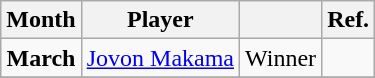<table class="wikitable" style="text-align:left">
<tr>
<th>Month</th>
<th>Player</th>
<th></th>
<th>Ref.</th>
</tr>
<tr>
<td align=center><strong>March</strong></td>
<td> <a href='#'>Jovon Makama</a></td>
<td>Winner</td>
<td align=center></td>
</tr>
<tr>
</tr>
</table>
